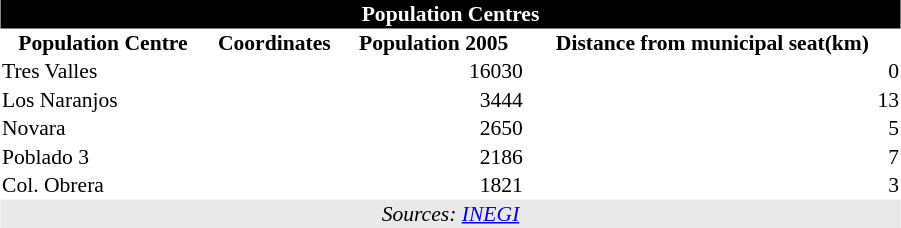<table class="toc" cellpadding=1 cellspacing=0 width=600px align="center" style="float:center; margin: 0em 1em 1em 1em; padding: 0.5e text-align; clear:all; margin-left:3px; font-size:90%">
<tr>
<td colspan=4 style="background:#black; color:white;" align=center bgcolor="black"><strong>Population Centres</strong></td>
</tr>
<tr>
<th colspan=1 align="center"><strong>Population Centre</strong></th>
<th colspan=1 align="center"><strong>Coordinates</strong></th>
<th colspan=1 align="center"><strong>Population 2005</strong></th>
<th colspan=1 align="center"><strong>Distance from municipal seat(km)</strong></th>
</tr>
<tr>
<td align=left>Tres Valles</td>
<td align=center></td>
<td align=right>16030</td>
<td align=right>0</td>
</tr>
<tr>
<td align=left>Los Naranjos</td>
<td align=center></td>
<td align=right>3444</td>
<td align=right>13</td>
</tr>
<tr>
<td align=left>Novara</td>
<td align=center></td>
<td align=right>2650</td>
<td align=right>5</td>
</tr>
<tr>
<td align=left>Poblado 3</td>
<td align=center></td>
<td align=right>2186</td>
<td align=right>7</td>
</tr>
<tr>
<td align=left>Col. Obrera</td>
<td align=center></td>
<td align=right>1821</td>
<td align=right>3</td>
</tr>
<tr>
<td colspan=4 style="background:#e9e9e9;" align=center><em>Sources: <a href='#'>INEGI</a></em></td>
</tr>
<tr>
</tr>
</table>
